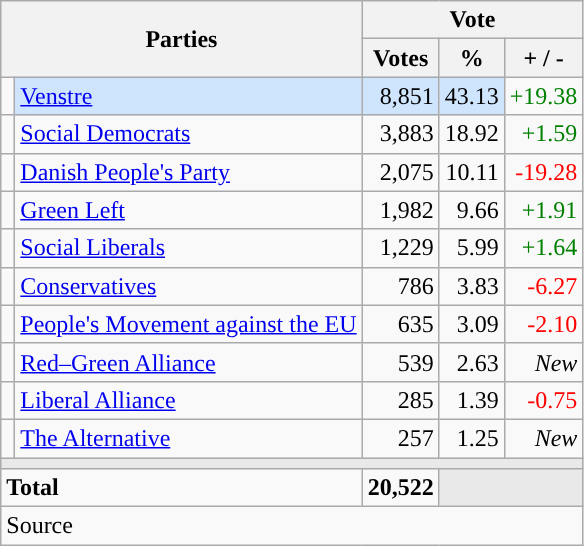<table class="wikitable" style="text-align:right;">
<tr>
<th style="text-align:centre;" rowspan="2" colspan="2" width="225">Parties</th>
<th colspan="3">Vote</th>
</tr>
<tr>
<th width="15">Votes</th>
<th width="15">%</th>
<th width="15">+ / -</th>
</tr>
<tr>
<td width="2" style="color:inherit;background:"></td>
<td bgcolor=#cfe5fe   align="left"><a href='#'>Venstre</a></td>
<td bgcolor=#cfe5fe>8,851</td>
<td bgcolor=#cfe5fe>43.13</td>
<td style=color:green;>+19.38</td>
</tr>
<tr>
<td width="2" style="color:inherit;background:"></td>
<td align="left"><a href='#'>Social Democrats</a></td>
<td>3,883</td>
<td>18.92</td>
<td style=color:green;>+1.59</td>
</tr>
<tr>
<td width="2" style="color:inherit;background:"></td>
<td align="left"><a href='#'>Danish People's Party</a></td>
<td>2,075</td>
<td>10.11</td>
<td style=color:red;>-19.28</td>
</tr>
<tr>
<td width="2" style="color:inherit;background:"></td>
<td align="left"><a href='#'>Green Left</a></td>
<td>1,982</td>
<td>9.66</td>
<td style=color:green;>+1.91</td>
</tr>
<tr>
<td width="2" style="color:inherit;background:"></td>
<td align="left"><a href='#'>Social Liberals</a></td>
<td>1,229</td>
<td>5.99</td>
<td style=color:green;>+1.64</td>
</tr>
<tr>
<td width="2" style="color:inherit;background:"></td>
<td align="left"><a href='#'>Conservatives</a></td>
<td>786</td>
<td>3.83</td>
<td style=color:red;>-6.27</td>
</tr>
<tr>
<td width="2" style="color:inherit;background:"></td>
<td align="left"><a href='#'>People's Movement against the EU</a></td>
<td>635</td>
<td>3.09</td>
<td style=color:red;>-2.10</td>
</tr>
<tr>
<td width="2" style="color:inherit;background:"></td>
<td align="left"><a href='#'>Red–Green Alliance</a></td>
<td>539</td>
<td>2.63</td>
<td><em>New</em></td>
</tr>
<tr>
<td width="2" style="color:inherit;background:"></td>
<td align="left"><a href='#'>Liberal Alliance</a></td>
<td>285</td>
<td>1.39</td>
<td style=color:red;>-0.75</td>
</tr>
<tr>
<td width="2" style="color:inherit;background:"></td>
<td align="left"><a href='#'>The Alternative</a></td>
<td>257</td>
<td>1.25</td>
<td><em>New</em></td>
</tr>
<tr>
<td colspan="7" bgcolor="#E9E9E9"></td>
</tr>
<tr>
<td align="left" colspan="2"><strong>Total</strong></td>
<td><strong>20,522</strong></td>
<td bgcolor="#E9E9E9" colspan="2"></td>
</tr>
<tr>
<td align="left" colspan="6">Source</td>
</tr>
</table>
